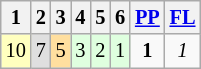<table class="wikitable" style="font-size: 85%;">
<tr>
<th>1</th>
<th>2</th>
<th>3</th>
<th>4</th>
<th>5</th>
<th>6</th>
<th><a href='#'>PP</a></th>
<th><a href='#'>FL</a></th>
</tr>
<tr align="center">
<td bgcolor="#FFFFBF">10</td>
<td bgcolor="#DFDFDF">7</td>
<td bgcolor="#FFDF9F">5</td>
<td bgcolor="#DFFFDF">3</td>
<td bgcolor="#DFFFDF">2</td>
<td bgcolor="#DFFFDF">1</td>
<td><strong>1</strong></td>
<td><em>1</em></td>
</tr>
</table>
